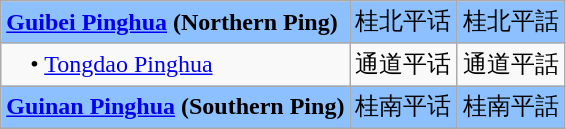<table class="wikitable">
<tr bgcolor="8dc0ff">
<td><strong><a href='#'>Guibei Pinghua</a> (Northern Ping)</strong></td>
<td>桂北平话</td>
<td>桂北平話</td>
</tr>
<tr>
<td>    • <a href='#'>Tongdao Pinghua</a></td>
<td>通道平话</td>
<td>通道平話</td>
</tr>
<tr bgcolor="8dc0ff">
<td><strong><a href='#'>Guinan Pinghua</a> (Southern Ping)</strong></td>
<td>桂南平话</td>
<td>桂南平話</td>
</tr>
</table>
